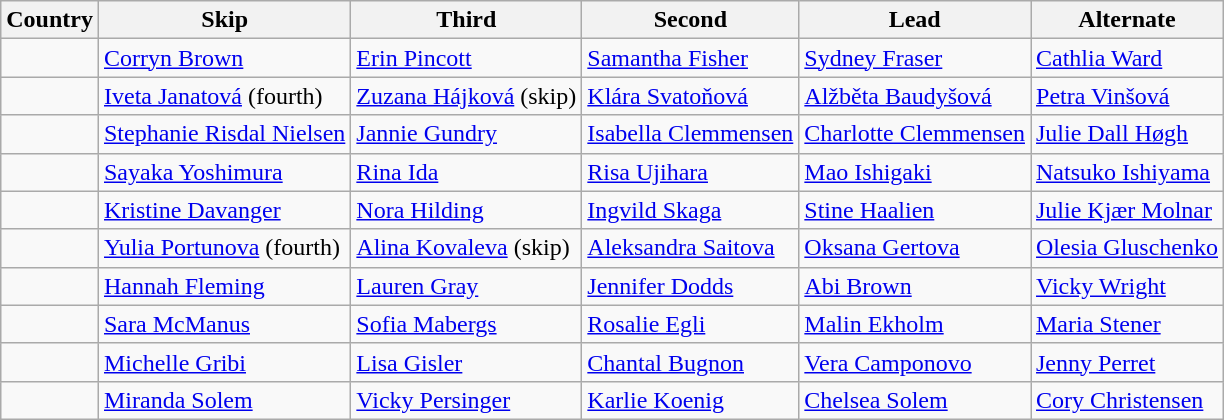<table class=wikitable>
<tr>
<th>Country</th>
<th>Skip</th>
<th>Third</th>
<th>Second</th>
<th>Lead</th>
<th>Alternate</th>
</tr>
<tr>
<td></td>
<td><a href='#'>Corryn Brown</a></td>
<td><a href='#'>Erin Pincott</a></td>
<td><a href='#'>Samantha Fisher</a></td>
<td><a href='#'>Sydney Fraser</a></td>
<td><a href='#'>Cathlia Ward</a></td>
</tr>
<tr>
<td></td>
<td><a href='#'>Iveta Janatová</a> (fourth)</td>
<td><a href='#'>Zuzana Hájková</a> (skip)</td>
<td><a href='#'>Klára Svatoňová</a></td>
<td><a href='#'>Alžběta Baudyšová</a></td>
<td><a href='#'>Petra Vinšová</a></td>
</tr>
<tr>
<td></td>
<td><a href='#'>Stephanie Risdal Nielsen</a></td>
<td><a href='#'>Jannie Gundry</a></td>
<td><a href='#'>Isabella Clemmensen</a></td>
<td><a href='#'>Charlotte Clemmensen</a></td>
<td><a href='#'>Julie Dall Høgh</a></td>
</tr>
<tr>
<td></td>
<td><a href='#'>Sayaka Yoshimura</a></td>
<td><a href='#'>Rina Ida</a></td>
<td><a href='#'>Risa Ujihara</a></td>
<td><a href='#'>Mao Ishigaki</a></td>
<td><a href='#'>Natsuko Ishiyama</a></td>
</tr>
<tr>
<td></td>
<td><a href='#'>Kristine Davanger</a></td>
<td><a href='#'>Nora Hilding</a></td>
<td><a href='#'>Ingvild Skaga</a></td>
<td><a href='#'>Stine Haalien</a></td>
<td><a href='#'>Julie Kjær Molnar</a></td>
</tr>
<tr>
<td></td>
<td><a href='#'>Yulia Portunova</a> (fourth)</td>
<td><a href='#'>Alina Kovaleva</a> (skip)</td>
<td><a href='#'>Aleksandra Saitova</a></td>
<td><a href='#'>Oksana Gertova</a></td>
<td><a href='#'>Olesia Gluschenko</a></td>
</tr>
<tr>
<td></td>
<td><a href='#'>Hannah Fleming</a></td>
<td><a href='#'>Lauren Gray</a></td>
<td><a href='#'>Jennifer Dodds</a></td>
<td><a href='#'>Abi Brown</a></td>
<td><a href='#'>Vicky Wright</a></td>
</tr>
<tr>
<td></td>
<td><a href='#'>Sara McManus</a></td>
<td><a href='#'>Sofia Mabergs</a></td>
<td><a href='#'>Rosalie Egli</a></td>
<td><a href='#'>Malin Ekholm</a></td>
<td><a href='#'>Maria Stener</a></td>
</tr>
<tr>
<td></td>
<td><a href='#'>Michelle Gribi</a></td>
<td><a href='#'>Lisa Gisler</a></td>
<td><a href='#'>Chantal Bugnon</a></td>
<td><a href='#'>Vera Camponovo</a></td>
<td><a href='#'>Jenny Perret</a></td>
</tr>
<tr>
<td></td>
<td><a href='#'>Miranda Solem</a></td>
<td><a href='#'>Vicky Persinger</a></td>
<td><a href='#'>Karlie Koenig</a></td>
<td><a href='#'>Chelsea Solem</a></td>
<td><a href='#'>Cory Christensen</a></td>
</tr>
</table>
